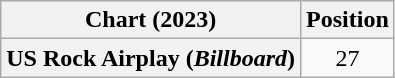<table class="wikitable sortable plainrowheaders" style="text-align: center">
<tr>
<th scope="col">Chart (2023)</th>
<th scope="col">Position</th>
</tr>
<tr>
<th scope="row">US Rock Airplay (<em>Billboard</em>)</th>
<td>27</td>
</tr>
</table>
